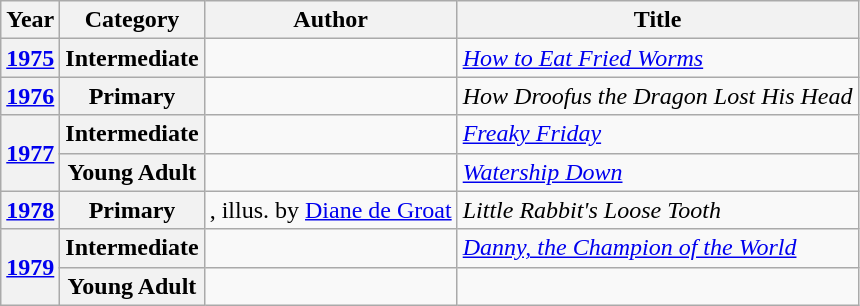<table class="wikitable sortable mw-collapsible">
<tr>
<th>Year</th>
<th>Category</th>
<th>Author</th>
<th>Title</th>
</tr>
<tr>
<th><a href='#'>1975</a></th>
<th>Intermediate</th>
<td></td>
<td><em><a href='#'>How to Eat Fried Worms</a></em></td>
</tr>
<tr>
<th><a href='#'>1976</a></th>
<th>Primary</th>
<td></td>
<td><em>How Droofus the Dragon Lost His Head</em></td>
</tr>
<tr>
<th rowspan="2"><a href='#'>1977</a></th>
<th>Intermediate</th>
<td></td>
<td><em><a href='#'>Freaky Friday</a></em></td>
</tr>
<tr>
<th>Young Adult</th>
<td></td>
<td><em><a href='#'>Watership Down</a></em></td>
</tr>
<tr>
<th><a href='#'>1978</a></th>
<th>Primary</th>
<td>,  illus. by <a href='#'>Diane de Groat</a></td>
<td><em>Little Rabbit's Loose Tooth</em></td>
</tr>
<tr>
<th rowspan="2"><a href='#'>1979</a></th>
<th>Intermediate</th>
<td></td>
<td><em><a href='#'>Danny, the Champion of the World</a></em></td>
</tr>
<tr>
<th>Young Adult</th>
<td></td>
<td><em></em></td>
</tr>
</table>
